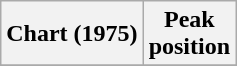<table class="wikitable sortable plainrowheaders" style="text-align:center">
<tr>
<th scope="col">Chart (1975)</th>
<th scope="col">Peak<br>position</th>
</tr>
<tr>
</tr>
</table>
